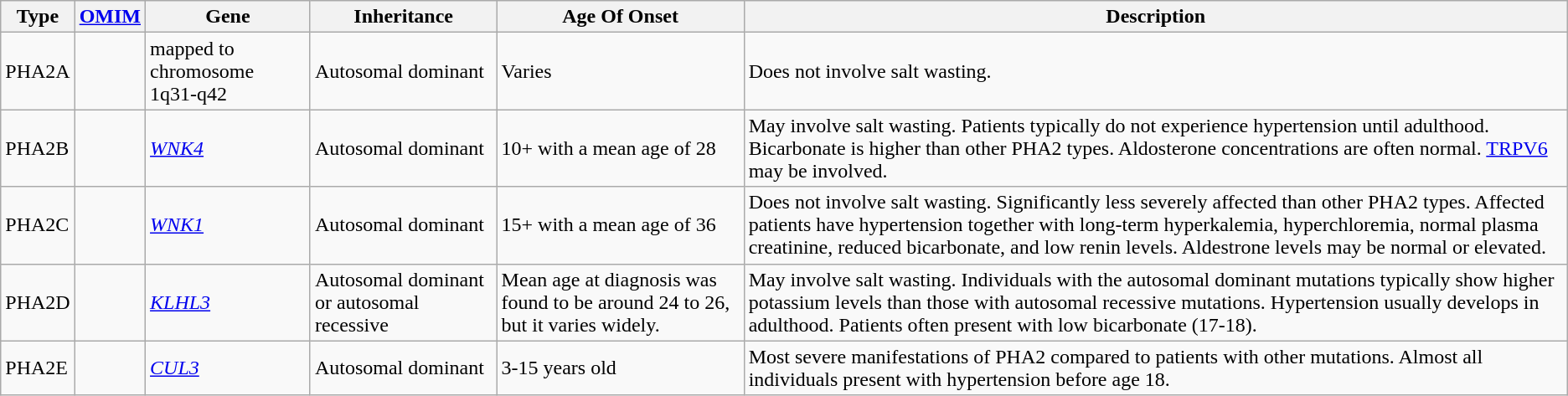<table class="wikitable">
<tr>
<th>Type</th>
<th><a href='#'>OMIM</a></th>
<th>Gene</th>
<th>Inheritance</th>
<th>Age Of Onset</th>
<th>Description</th>
</tr>
<tr>
<td>PHA2A</td>
<td></td>
<td>mapped to chromosome 1q31-q42</td>
<td>Autosomal dominant</td>
<td>Varies</td>
<td>Does not involve salt wasting.</td>
</tr>
<tr>
<td>PHA2B</td>
<td></td>
<td><em><a href='#'>WNK4</a></em></td>
<td>Autosomal dominant</td>
<td>10+ with a mean age of 28</td>
<td>May involve salt wasting. Patients typically do not experience hypertension until adulthood. Bicarbonate is higher than other PHA2 types. Aldosterone concentrations are often normal. <a href='#'>TRPV6</a> may be involved.</td>
</tr>
<tr>
<td>PHA2C</td>
<td></td>
<td><em><a href='#'>WNK1</a></em></td>
<td>Autosomal dominant</td>
<td>15+ with a mean age of 36</td>
<td>Does not involve salt wasting. Significantly less severely affected than other PHA2 types. Affected patients have hypertension together with long-term hyperkalemia, hyperchloremia, normal plasma creatinine, reduced bicarbonate, and low renin levels. Aldestrone levels may be normal or elevated.</td>
</tr>
<tr>
<td>PHA2D</td>
<td></td>
<td><em><a href='#'>KLHL3</a></em></td>
<td>Autosomal dominant or autosomal recessive</td>
<td>Mean age at diagnosis was found to be around 24 to 26, but it varies widely.</td>
<td>May involve salt wasting. Individuals with the autosomal dominant mutations typically show higher potassium levels than those with autosomal recessive mutations. Hypertension usually develops in adulthood. Patients often present with low bicarbonate (17-18).</td>
</tr>
<tr>
<td>PHA2E</td>
<td></td>
<td><em><a href='#'>CUL3</a></em></td>
<td>Autosomal dominant</td>
<td>3-15 years old</td>
<td>Most severe manifestations of PHA2 compared to patients with other mutations. Almost all individuals present with hypertension before age 18.</td>
</tr>
</table>
